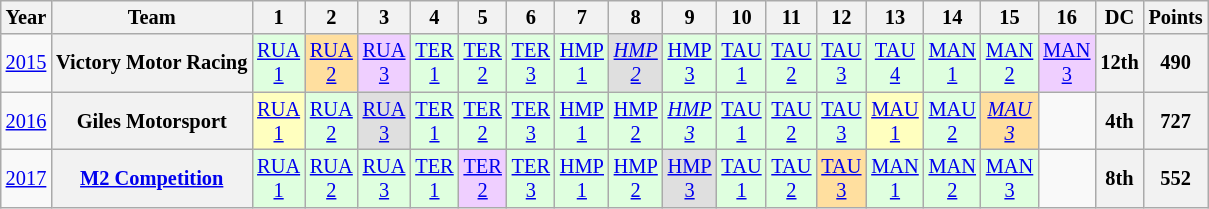<table class="wikitable" style="text-align:center; font-size:85%">
<tr>
<th>Year</th>
<th>Team</th>
<th>1</th>
<th>2</th>
<th>3</th>
<th>4</th>
<th>5</th>
<th>6</th>
<th>7</th>
<th>8</th>
<th>9</th>
<th>10</th>
<th>11</th>
<th>12</th>
<th>13</th>
<th>14</th>
<th>15</th>
<th>16</th>
<th>DC</th>
<th>Points</th>
</tr>
<tr>
<td><a href='#'>2015</a></td>
<th nowrap>Victory Motor Racing</th>
<td style="background:#DFFFDF;"><a href='#'>RUA<br>1</a><br></td>
<td style="background:#FFDF9F;"><a href='#'>RUA<br>2</a><br></td>
<td style="background:#EFCFFF;"><a href='#'>RUA<br>3</a><br></td>
<td style="background:#DFFFDF;"><a href='#'>TER<br>1</a><br></td>
<td style="background:#DFFFDF;"><a href='#'>TER<br>2</a><br></td>
<td style="background:#DFFFDF;"><a href='#'>TER<br>3</a><br></td>
<td style="background:#DFFFDF;"><a href='#'>HMP<br>1</a><br></td>
<td style="background:#DFDFDF;"><em><a href='#'>HMP<br>2</a></em><br></td>
<td style="background:#DFFFDF;"><a href='#'>HMP<br>3</a><br></td>
<td style="background:#DFFFDF;"><a href='#'>TAU<br>1</a><br></td>
<td style="background:#DFFFDF;"><a href='#'>TAU<br>2</a><br></td>
<td style="background:#DFFFDF;"><a href='#'>TAU<br>3</a><br></td>
<td style="background:#DFFFDF;"><a href='#'>TAU<br>4</a><br></td>
<td style="background:#DFFFDF;"><a href='#'>MAN<br>1</a><br></td>
<td style="background:#DFFFDF;"><a href='#'>MAN<br>2</a><br></td>
<td style="background:#EFCFFF;"><a href='#'>MAN<br>3</a><br></td>
<th>12th</th>
<th>490</th>
</tr>
<tr>
<td><a href='#'>2016</a></td>
<th nowrap>Giles Motorsport</th>
<td style="background:#FFFFBF;"><a href='#'>RUA<br>1</a><br></td>
<td style="background:#DFFFDF;"><a href='#'>RUA<br>2</a><br></td>
<td style="background:#DFDFDF;"><a href='#'>RUA<br>3</a><br></td>
<td style="background:#DFFFDF;"><a href='#'>TER<br>1</a><br></td>
<td style="background:#DFFFDF;"><a href='#'>TER<br>2</a><br></td>
<td style="background:#DFFFDF;"><a href='#'>TER<br>3</a><br></td>
<td style="background:#DFFFDF;"><a href='#'>HMP<br>1</a><br></td>
<td style="background:#DFFFDF;"><a href='#'>HMP<br>2</a><br></td>
<td style="background:#DFFFDF;"><em><a href='#'>HMP<br>3</a></em><br></td>
<td style="background:#DFFFDF;"><a href='#'>TAU<br>1</a><br></td>
<td style="background:#DFFFDF;"><a href='#'>TAU<br>2</a><br></td>
<td style="background:#DFFFDF;"><a href='#'>TAU<br>3</a><br></td>
<td style="background:#FFFFBF;"><a href='#'>MAU<br>1</a><br></td>
<td style="background:#DFFFDF;"><a href='#'>MAU<br>2</a><br></td>
<td style="background:#FFDF9F;"><em><a href='#'>MAU<br>3</a></em><br></td>
<td></td>
<th>4th</th>
<th>727</th>
</tr>
<tr>
<td><a href='#'>2017</a></td>
<th nowrap><a href='#'>M2 Competition</a></th>
<td style="background:#DFFFDF;"><a href='#'>RUA<br>1</a><br></td>
<td style="background:#DFFFDF;"><a href='#'>RUA<br>2</a><br></td>
<td style="background:#DFFFDF;"><a href='#'>RUA<br>3</a><br></td>
<td style="background:#DFFFDF;"><a href='#'>TER<br>1</a><br></td>
<td style="background:#EFCFFF;"><a href='#'>TER<br>2</a><br></td>
<td style="background:#DFFFDF;"><a href='#'>TER<br>3</a><br></td>
<td style="background:#DFFFDF;"><a href='#'>HMP<br>1</a><br></td>
<td style="background:#DFFFDF;"><a href='#'>HMP<br>2</a><br></td>
<td style="background:#DFDFDF;"><a href='#'>HMP<br>3</a><br></td>
<td style="background:#DFFFDF;"><a href='#'>TAU<br>1</a><br></td>
<td style="background:#DFFFDF;"><a href='#'>TAU<br>2</a><br></td>
<td style="background:#FFDF9F;"><a href='#'>TAU<br>3</a><br></td>
<td style="background:#DFFFDF;"><a href='#'>MAN<br>1</a><br></td>
<td style="background:#DFFFDF;"><a href='#'>MAN<br>2</a><br></td>
<td style="background:#DFFFDF;"><a href='#'>MAN<br>3</a><br></td>
<td></td>
<th>8th</th>
<th>552</th>
</tr>
</table>
